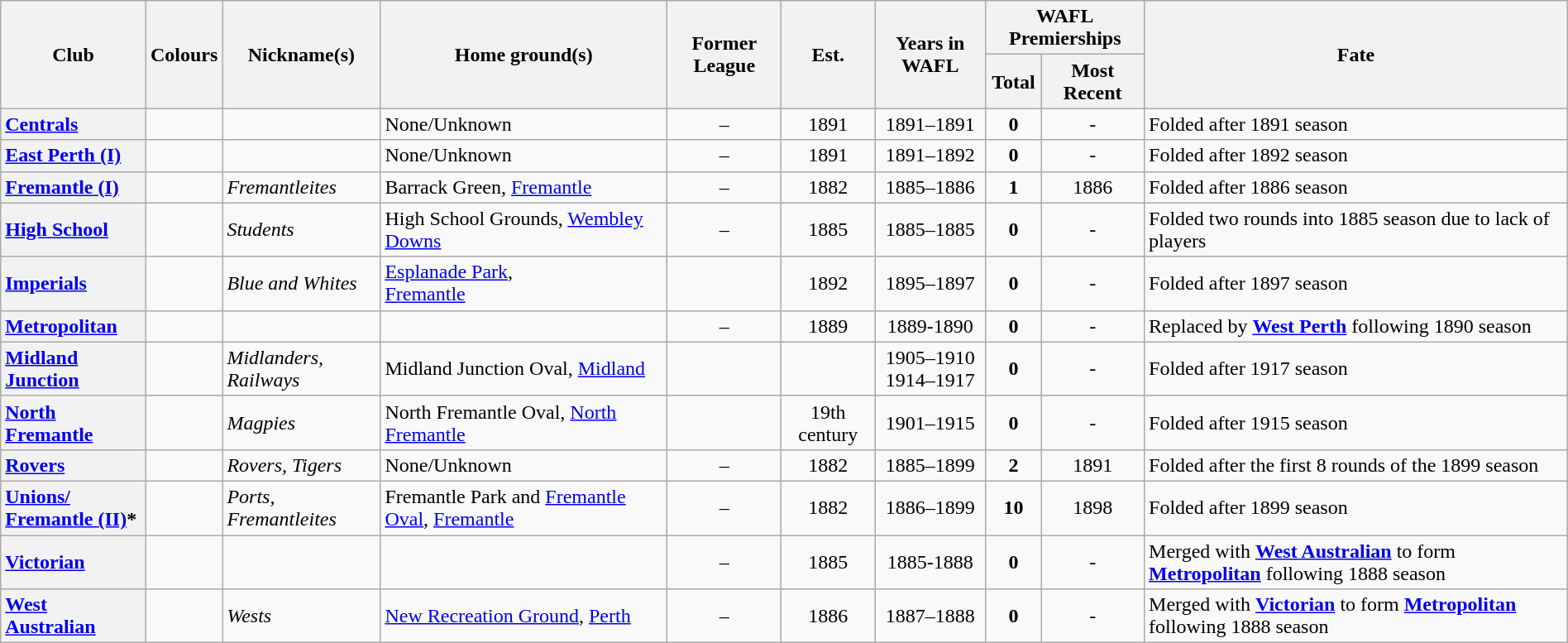<table class="wikitable sortable" style="text-align:center; width:100%">
<tr>
<th rowspan="2">Club</th>
<th rowspan="2">Colours</th>
<th rowspan="2">Nickname(s)</th>
<th rowspan="2">Home ground(s)</th>
<th rowspan="2">Former League</th>
<th rowspan="2">Est.</th>
<th rowspan="2">Years in WAFL</th>
<th colspan="2">WAFL Premierships</th>
<th rowspan="2">Fate</th>
</tr>
<tr>
<th>Total</th>
<th>Most Recent</th>
</tr>
<tr>
<th style="text-align:left"><a href='#'>Centrals</a></th>
<td style="text-align:center;"></td>
<td></td>
<td align="left">None/Unknown</td>
<td>–</td>
<td>1891</td>
<td>1891–1891</td>
<td><strong>0</strong></td>
<td>-</td>
<td align="left">Folded after 1891 season</td>
</tr>
<tr>
<th style="text-align:left"><a href='#'>East Perth (I)</a></th>
<td style="text-align:center;"></td>
<td></td>
<td align="left">None/Unknown</td>
<td>–</td>
<td>1891</td>
<td>1891–1892</td>
<td><strong>0</strong></td>
<td>-</td>
<td align="left">Folded after 1892 season</td>
</tr>
<tr>
<th style="text-align:left"><a href='#'>Fremantle (I)</a></th>
<td style="text-align:center;"></td>
<td align="left"><em>Fremantleites</em></td>
<td align="left">Barrack Green, <a href='#'>Fremantle</a></td>
<td>–</td>
<td>1882</td>
<td>1885–1886</td>
<td><strong>1</strong></td>
<td>1886</td>
<td align="left">Folded after 1886 season</td>
</tr>
<tr>
<th style="text-align:left"><a href='#'>High School</a></th>
<td style="text-align:center;"></td>
<td align="left"><em>Students</em></td>
<td align="left">High School Grounds, <a href='#'>Wembley Downs</a></td>
<td>–</td>
<td>1885</td>
<td>1885–1885</td>
<td><strong>0</strong></td>
<td>-</td>
<td align="left">Folded two rounds into 1885 season due to lack of players</td>
</tr>
<tr>
<th style="text-align:left"><a href='#'>Imperials</a></th>
<td style="text-align:center;"></td>
<td align="left"><em>Blue and Whites</em></td>
<td align="left"><a href='#'>Esplanade Park</a>,<br><a href='#'>Fremantle</a></td>
<td></td>
<td>1892</td>
<td>1895–1897</td>
<td><strong>0</strong></td>
<td>-</td>
<td align="left">Folded after 1897 season</td>
</tr>
<tr>
<th style="text-align:left"><a href='#'>Metropolitan</a></th>
<td></td>
<td></td>
<td></td>
<td>–</td>
<td>1889</td>
<td>1889-1890</td>
<td><strong>0</strong></td>
<td>-</td>
<td align="left">Replaced by <strong><a href='#'>West Perth</a></strong> following 1890 season</td>
</tr>
<tr>
<th style="text-align:left"><a href='#'>Midland Junction</a></th>
<td style="text-align:center;"></td>
<td align="left"><em>Midlanders, Railways</em></td>
<td align="left">Midland Junction Oval, <a href='#'>Midland</a></td>
<td></td>
<td></td>
<td>1905–1910<br>1914–1917</td>
<td><strong>0</strong></td>
<td>-</td>
<td align="left">Folded after 1917 season</td>
</tr>
<tr>
<th style="text-align:left"><a href='#'>North Fremantle</a></th>
<td style="text-align:center;"></td>
<td align="left"><em>Magpies</em></td>
<td align="left">North Fremantle Oval, <a href='#'>North Fremantle</a></td>
<td></td>
<td>19th century</td>
<td>1901–1915</td>
<td><strong>0</strong></td>
<td>-</td>
<td align="left">Folded after 1915 season</td>
</tr>
<tr>
<th style="text-align:left"><a href='#'>Rovers</a></th>
<td style="text-align:center;"></td>
<td align="left"><em>Rovers, Tigers</em></td>
<td align="left">None/Unknown</td>
<td>–</td>
<td>1882</td>
<td>1885–1899</td>
<td><strong>2</strong></td>
<td>1891</td>
<td align="left">Folded after the first 8 rounds of the 1899 season</td>
</tr>
<tr>
<th style="text-align:left"><a href='#'>Unions/<br>Fremantle (II)</a>*</th>
<td style="text-align:center;"></td>
<td align="left"><em>Ports, Fremantleites</em></td>
<td align="left">Fremantle Park and <a href='#'>Fremantle Oval</a>, <a href='#'>Fremantle</a></td>
<td>–</td>
<td>1882</td>
<td>1886–1899</td>
<td><strong>10</strong></td>
<td>1898</td>
<td align="left">Folded after 1899 season</td>
</tr>
<tr>
<th style="text-align:left"><a href='#'>Victorian</a></th>
<td></td>
<td></td>
<td></td>
<td>–</td>
<td>1885</td>
<td>1885-1888</td>
<td><strong>0</strong></td>
<td>-</td>
<td align="left">Merged with <a href='#'><strong>West Australian</strong></a> to form <a href='#'><strong>Metropolitan</strong></a> following 1888 season</td>
</tr>
<tr>
<th style="text-align:left"><a href='#'>West Australian</a></th>
<td style="text-align:center;"></td>
<td align="left"><em>Wests</em></td>
<td align="left"><a href='#'>New Recreation Ground</a>, <a href='#'>Perth</a><br></td>
<td>–</td>
<td>1886</td>
<td>1887–1888</td>
<td><strong>0</strong></td>
<td>-</td>
<td align="left">Merged with <strong><a href='#'>Victorian</a></strong> to form <a href='#'><strong>Metropolitan</strong></a> following 1888 season</td>
</tr>
</table>
